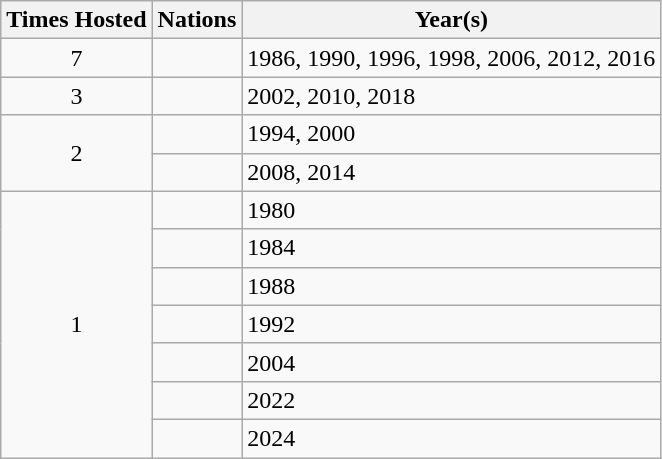<table class="wikitable">
<tr>
<th>Times Hosted</th>
<th>Nations</th>
<th>Year(s)</th>
</tr>
<tr>
<td align=center>7</td>
<td></td>
<td>1986, 1990, 1996, 1998, 2006, 2012, 2016</td>
</tr>
<tr>
<td align=center>3</td>
<td></td>
<td>2002, 2010, 2018</td>
</tr>
<tr>
<td rowspan=2 align=center>2</td>
<td></td>
<td>1994, 2000</td>
</tr>
<tr>
<td></td>
<td>2008, 2014</td>
</tr>
<tr>
<td rowspan=7 align=center>1</td>
<td></td>
<td>1980</td>
</tr>
<tr>
<td></td>
<td>1984</td>
</tr>
<tr>
<td></td>
<td>1988</td>
</tr>
<tr>
<td></td>
<td>1992</td>
</tr>
<tr>
<td></td>
<td>2004</td>
</tr>
<tr>
<td></td>
<td>2022</td>
</tr>
<tr>
<td></td>
<td>2024</td>
</tr>
</table>
